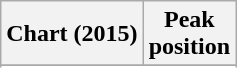<table class="wikitable sortable plainrowheaders" style="text-align:center">
<tr>
<th scope="col">Chart (2015)</th>
<th scope="col">Peak<br> position</th>
</tr>
<tr>
</tr>
<tr>
</tr>
<tr>
</tr>
<tr>
</tr>
<tr>
</tr>
<tr>
</tr>
</table>
